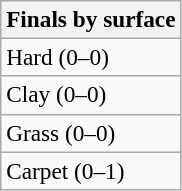<table class=wikitable style=font-size:97%>
<tr>
<th>Finals by surface</th>
</tr>
<tr>
<td>Hard (0–0)</td>
</tr>
<tr>
<td>Clay (0–0)</td>
</tr>
<tr>
<td>Grass (0–0)</td>
</tr>
<tr>
<td>Carpet (0–1)</td>
</tr>
</table>
